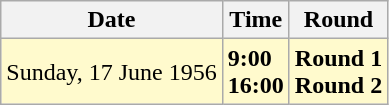<table class="wikitable">
<tr>
<th>Date</th>
<th>Time</th>
<th>Round</th>
</tr>
<tr style=background:lemonchiffon>
<td>Sunday, 17 June 1956</td>
<td><strong>9:00</strong><br><strong>16:00</strong></td>
<td><strong>Round 1</strong><br><strong>Round 2</strong></td>
</tr>
</table>
